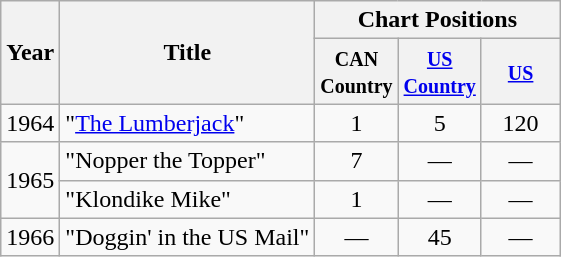<table class="wikitable">
<tr>
<th rowspan="2">Year</th>
<th rowspan="2">Title</th>
<th colspan="3">Chart Positions</th>
</tr>
<tr>
<th style="width:45px;"><small>CAN Country</small></th>
<th style="width:45px;"><small><a href='#'>US Country</a></small></th>
<th style="width:45px;"><small><a href='#'>US</a></small></th>
</tr>
<tr>
<td>1964</td>
<td>"<a href='#'>The Lumberjack</a>"</td>
<td style="text-align:center;">1</td>
<td style="text-align:center;">5</td>
<td style="text-align:center;">120</td>
</tr>
<tr>
<td rowspan=2>1965</td>
<td>"Nopper the Topper"</td>
<td style="text-align:center;">7</td>
<td style="text-align:center;">—</td>
<td style="text-align:center;">—</td>
</tr>
<tr>
<td>"Klondike Mike"</td>
<td style="text-align:center;">1</td>
<td style="text-align:center;">—</td>
<td style="text-align:center;">—</td>
</tr>
<tr>
<td>1966</td>
<td>"Doggin' in the US Mail"</td>
<td style="text-align:center;">—</td>
<td style="text-align:center;">45</td>
<td style="text-align:center;">—</td>
</tr>
</table>
